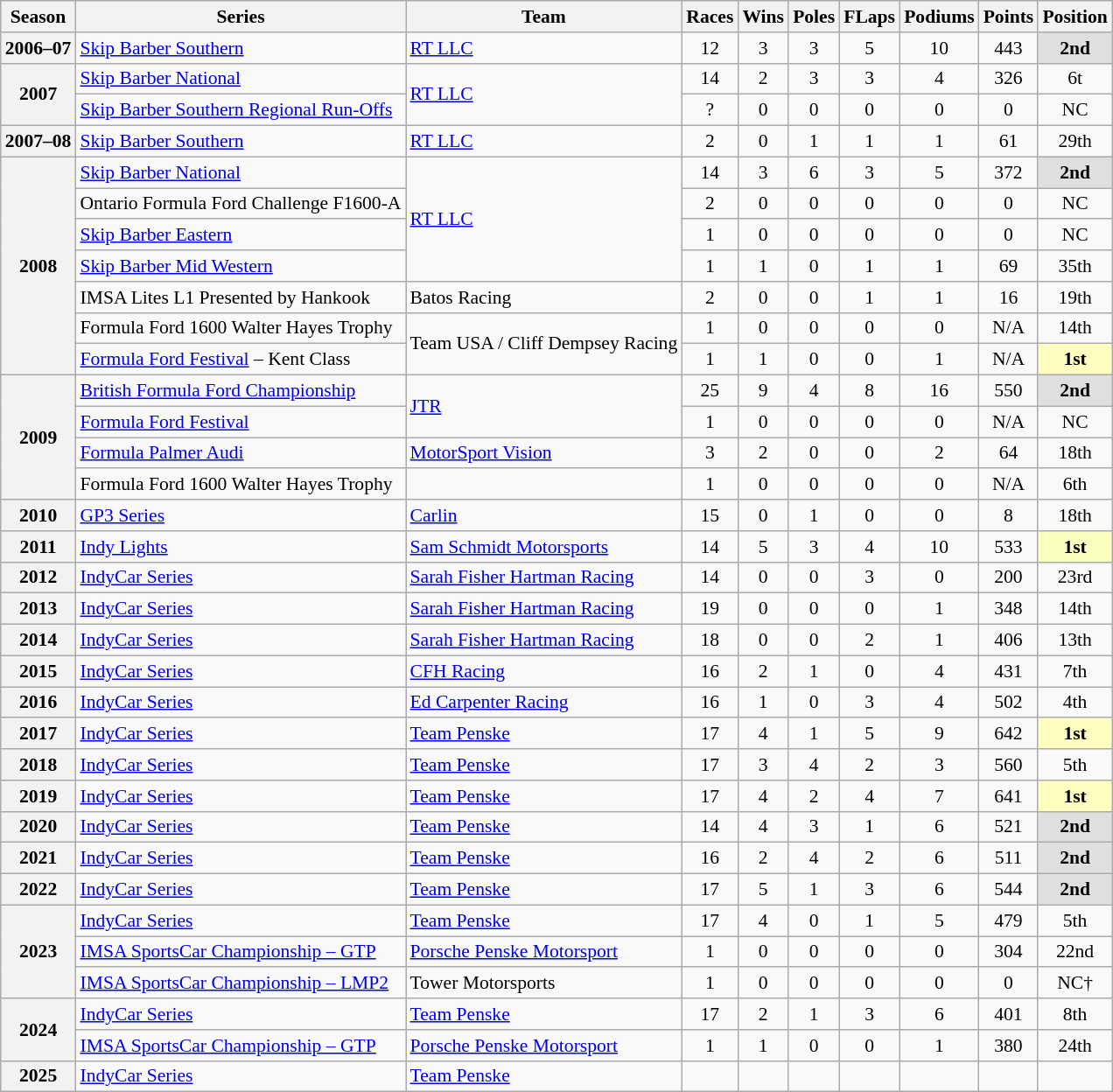<table class="wikitable" style="font-size: 90%; text-align:center">
<tr>
<th>Season</th>
<th>Series</th>
<th>Team</th>
<th>Races</th>
<th>Wins</th>
<th>Poles</th>
<th>FLaps</th>
<th>Podiums</th>
<th>Points</th>
<th>Position</th>
</tr>
<tr>
<th>2006–07</th>
<td align=left><a href='#'>Skip Barber Southern</a></td>
<td align=left><a href='#'>RT LLC</a></td>
<td>12</td>
<td>3</td>
<td>3</td>
<td>5</td>
<td>10</td>
<td>443</td>
<td style="background:#DFDFDF;"><strong>2nd</strong></td>
</tr>
<tr>
<th rowspan=2>2007</th>
<td align=left><a href='#'>Skip Barber National</a></td>
<td align=left rowspan=2><a href='#'>RT LLC</a></td>
<td>14</td>
<td>2</td>
<td>3</td>
<td>3</td>
<td>4</td>
<td>326</td>
<td>6t</td>
</tr>
<tr>
<td align=left><a href='#'>Skip Barber Southern Regional Run-Offs</a></td>
<td>?</td>
<td>0</td>
<td>0</td>
<td>0</td>
<td>0</td>
<td>0</td>
<td>NC</td>
</tr>
<tr>
<th>2007–08</th>
<td align=left><a href='#'>Skip Barber Southern</a></td>
<td align=left><a href='#'>RT LLC</a></td>
<td>2</td>
<td>0</td>
<td>1</td>
<td>1</td>
<td>1</td>
<td>61</td>
<td>29th</td>
</tr>
<tr>
<th rowspan=7>2008</th>
<td align=left><a href='#'>Skip Barber National</a></td>
<td align=left rowspan=4><a href='#'>RT LLC</a></td>
<td>14</td>
<td>3</td>
<td>6</td>
<td>3</td>
<td>5</td>
<td>372</td>
<td style="background:#DFDFDF;"><strong>2nd</strong></td>
</tr>
<tr>
<td align=left>Ontario Formula Ford Challenge F1600-A</td>
<td>2</td>
<td>0</td>
<td>0</td>
<td>0</td>
<td>0</td>
<td>0</td>
<td>NC</td>
</tr>
<tr>
<td align=left><a href='#'>Skip Barber Eastern</a></td>
<td>1</td>
<td>0</td>
<td>0</td>
<td>0</td>
<td>0</td>
<td>0</td>
<td>NC</td>
</tr>
<tr>
<td align=left><a href='#'>Skip Barber Mid Western</a></td>
<td>1</td>
<td>1</td>
<td>0</td>
<td>1</td>
<td>1</td>
<td>69</td>
<td>35th</td>
</tr>
<tr>
<td align=left>IMSA Lites L1 Presented by Hankook</td>
<td align=left>Batos Racing</td>
<td>2</td>
<td>0</td>
<td>0</td>
<td>1</td>
<td>1</td>
<td>16</td>
<td>19th</td>
</tr>
<tr>
<td align=left>Formula Ford 1600 Walter Hayes Trophy</td>
<td align=left rowspan=2>Team USA / Cliff Dempsey Racing</td>
<td>1</td>
<td>0</td>
<td>0</td>
<td>0</td>
<td>0</td>
<td>N/A</td>
<td>14th</td>
</tr>
<tr>
<td align=left><a href='#'>Formula Ford Festival</a> – Kent Class</td>
<td>1</td>
<td>1</td>
<td>0</td>
<td>0</td>
<td>1</td>
<td>N/A</td>
<td style="background:#FFFFBF;"><strong>1st</strong></td>
</tr>
<tr>
<th rowspan=4>2009</th>
<td align=left><a href='#'>British Formula Ford Championship</a></td>
<td align=left rowspan=2><a href='#'>JTR</a></td>
<td>25</td>
<td>9</td>
<td>4</td>
<td>8</td>
<td>16</td>
<td>550</td>
<td style="background:#DFDFDF;"><strong>2nd</strong></td>
</tr>
<tr>
<td align=left><a href='#'>Formula Ford Festival</a></td>
<td>1</td>
<td>0</td>
<td>0</td>
<td>0</td>
<td>0</td>
<td>N/A</td>
<td>NC</td>
</tr>
<tr>
<td align=left><a href='#'>Formula Palmer Audi</a></td>
<td align=left><a href='#'>MotorSport Vision</a></td>
<td>3</td>
<td>2</td>
<td>0</td>
<td>0</td>
<td>2</td>
<td>64</td>
<td>18th</td>
</tr>
<tr>
<td align=left>Formula Ford 1600 Walter Hayes Trophy</td>
<td align=left></td>
<td>1</td>
<td>0</td>
<td>0</td>
<td>0</td>
<td>0</td>
<td>N/A</td>
<td>6th</td>
</tr>
<tr>
<th>2010</th>
<td align=left><a href='#'>GP3 Series</a></td>
<td align=left><a href='#'>Carlin</a></td>
<td>15</td>
<td>0</td>
<td>1</td>
<td>0</td>
<td>0</td>
<td>8</td>
<td>18th</td>
</tr>
<tr>
<th>2011</th>
<td align=left><a href='#'>Indy Lights</a></td>
<td align=left><a href='#'>Sam Schmidt Motorsports</a></td>
<td>14</td>
<td>5</td>
<td>3</td>
<td>4</td>
<td>10</td>
<td>533</td>
<td style="background:#FBFFBF;"><strong>1st</strong></td>
</tr>
<tr>
<th>2012</th>
<td align=left><a href='#'>IndyCar Series</a></td>
<td align=left><a href='#'>Sarah Fisher Hartman Racing</a></td>
<td>14</td>
<td>0</td>
<td>0</td>
<td>3</td>
<td>0</td>
<td>200</td>
<td>23rd</td>
</tr>
<tr>
<th>2013</th>
<td align=left><a href='#'>IndyCar Series</a></td>
<td align=left><a href='#'>Sarah Fisher Hartman Racing</a></td>
<td>19</td>
<td>0</td>
<td>0</td>
<td>0</td>
<td>1</td>
<td>348</td>
<td>14th</td>
</tr>
<tr>
<th>2014</th>
<td align=left><a href='#'>IndyCar Series</a></td>
<td align=left><a href='#'>Sarah Fisher Hartman Racing</a></td>
<td>18</td>
<td>0</td>
<td>0</td>
<td>2</td>
<td>1</td>
<td>406</td>
<td>13th</td>
</tr>
<tr>
<th>2015</th>
<td align=left><a href='#'>IndyCar Series</a></td>
<td align=left><a href='#'>CFH Racing</a></td>
<td>16</td>
<td>2</td>
<td>1</td>
<td>0</td>
<td>4</td>
<td>431</td>
<td>7th</td>
</tr>
<tr>
<th>2016</th>
<td align=left><a href='#'>IndyCar Series</a></td>
<td align=left><a href='#'>Ed Carpenter Racing</a></td>
<td>16</td>
<td>1</td>
<td>0</td>
<td>3</td>
<td>4</td>
<td>502</td>
<td>4th</td>
</tr>
<tr>
<th>2017</th>
<td align=left><a href='#'>IndyCar Series</a></td>
<td align=left><a href='#'>Team Penske</a></td>
<td>17</td>
<td>4</td>
<td>1</td>
<td>5</td>
<td>9</td>
<td>642</td>
<td style="background:#FFFFBF;"><strong>1st</strong></td>
</tr>
<tr>
<th>2018</th>
<td align=left><a href='#'>IndyCar Series</a></td>
<td align=left><a href='#'>Team Penske</a></td>
<td>17</td>
<td>3</td>
<td>4</td>
<td>2</td>
<td>3</td>
<td>560</td>
<td>5th</td>
</tr>
<tr>
<th>2019</th>
<td align=left><a href='#'>IndyCar Series</a></td>
<td align=left><a href='#'>Team Penske</a></td>
<td>17</td>
<td>4</td>
<td>2</td>
<td>4</td>
<td>7</td>
<td>641</td>
<td style="background:#FFFFBF;"><strong>1st</strong></td>
</tr>
<tr>
<th>2020</th>
<td align=left><a href='#'>IndyCar Series</a></td>
<td align=left><a href='#'>Team Penske</a></td>
<td>14</td>
<td>4</td>
<td>3</td>
<td>1</td>
<td>6</td>
<td>521</td>
<td style="background:#DFDFDF;"><strong>2nd</strong></td>
</tr>
<tr>
<th>2021</th>
<td align=left><a href='#'>IndyCar Series</a></td>
<td align=left><a href='#'>Team Penske</a></td>
<td>16</td>
<td>2</td>
<td>4</td>
<td>2</td>
<td>6</td>
<td>511</td>
<td style="background:#DFDFDF;"><strong>2nd</strong></td>
</tr>
<tr>
<th>2022</th>
<td align=left><a href='#'>IndyCar Series</a></td>
<td align=left><a href='#'>Team Penske</a></td>
<td>17</td>
<td>5</td>
<td>1</td>
<td>3</td>
<td>6</td>
<td>544</td>
<td style="background:#DFDFDF;"><strong>2nd</strong></td>
</tr>
<tr>
<th rowspan="3">2023</th>
<td align=left><a href='#'>IndyCar Series</a></td>
<td align=left><a href='#'>Team Penske</a></td>
<td>17</td>
<td>4</td>
<td>0</td>
<td>1</td>
<td>5</td>
<td>479</td>
<td>5th</td>
</tr>
<tr>
<td align=left><a href='#'>IMSA SportsCar Championship – GTP</a></td>
<td align=left><a href='#'>Porsche Penske Motorsport</a></td>
<td>1</td>
<td>0</td>
<td>0</td>
<td>0</td>
<td>0</td>
<td>304</td>
<td>22nd</td>
</tr>
<tr>
<td align=left><a href='#'>IMSA SportsCar Championship – LMP2</a></td>
<td align=left>Tower Motorsports</td>
<td>1</td>
<td>0</td>
<td>0</td>
<td>0</td>
<td>0</td>
<td>0</td>
<td>NC†</td>
</tr>
<tr>
<th rowspan=2>2024</th>
<td align=left><a href='#'>IndyCar Series</a></td>
<td align=left><a href='#'>Team Penske</a></td>
<td>17</td>
<td>2</td>
<td>1</td>
<td>3</td>
<td>6</td>
<td>401</td>
<td>8th</td>
</tr>
<tr>
<td align=left><a href='#'>IMSA SportsCar Championship – GTP</a></td>
<td align=left><a href='#'>Porsche Penske Motorsport</a></td>
<td>1</td>
<td>1</td>
<td>0</td>
<td>0</td>
<td>1</td>
<td>380</td>
<td>24th</td>
</tr>
<tr>
<th>2025</th>
<td align=left><a href='#'>IndyCar Series</a></td>
<td align=left><a href='#'>Team Penske</a></td>
<td></td>
<td></td>
<td></td>
<td></td>
<td></td>
<td></td>
<td></td>
</tr>
</table>
